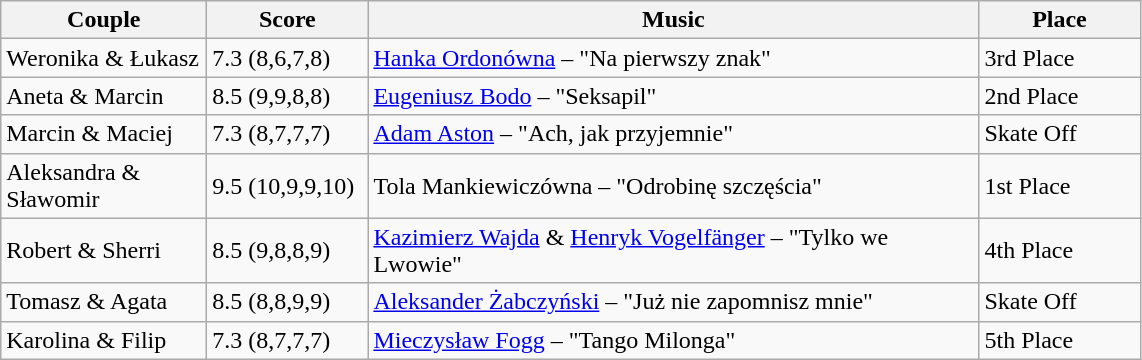<table class="wikitable">
<tr>
<th style="width:130px;">Couple</th>
<th style="width:100px;">Score</th>
<th style="width:400px;">Music</th>
<th style="width:100px;">Place</th>
</tr>
<tr>
<td rowspan="1">Weronika & Łukasz</td>
<td>7.3 (8,6,7,8)</td>
<td><a href='#'>Hanka Ordonówna</a> – "Na pierwszy znak"</td>
<td rowspan="1">3rd Place</td>
</tr>
<tr>
<td rowspan="1">Aneta & Marcin</td>
<td>8.5 (9,9,8,8)</td>
<td><a href='#'>Eugeniusz Bodo</a> – "Seksapil"</td>
<td rowspan="1">2nd Place</td>
</tr>
<tr>
<td rowspan="1">Marcin & Maciej</td>
<td>7.3 (8,7,7,7)</td>
<td><a href='#'>Adam Aston</a> – "Ach, jak przyjemnie"</td>
<td rowspan="1">Skate Off</td>
</tr>
<tr>
<td rowspan="1">Aleksandra & Sławomir</td>
<td>9.5 (10,9,9,10)</td>
<td>Tola Mankiewiczówna – "Odrobinę szczęścia"</td>
<td rowspan="1">1st Place</td>
</tr>
<tr>
<td rowspan="1">Robert & Sherri</td>
<td>8.5 (9,8,8,9)</td>
<td><a href='#'>Kazimierz Wajda</a> & <a href='#'>Henryk Vogelfänger</a> – "Tylko we Lwowie"</td>
<td rowspan="1">4th Place</td>
</tr>
<tr>
<td rowspan="1">Tomasz & Agata</td>
<td>8.5 (8,8,9,9)</td>
<td><a href='#'>Aleksander Żabczyński</a> – "Już nie zapomnisz mnie"</td>
<td rowspan="1">Skate Off</td>
</tr>
<tr>
<td rowspan="1">Karolina & Filip</td>
<td>7.3 (8,7,7,7)</td>
<td><a href='#'>Mieczysław Fogg</a> – "Tango Milonga"</td>
<td rowspan="1">5th Place</td>
</tr>
</table>
